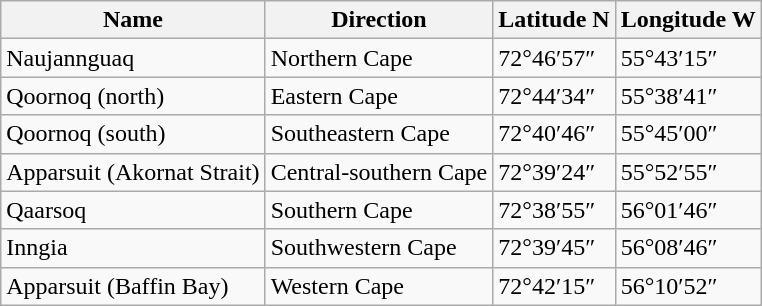<table class="wikitable">
<tr>
<th>Name</th>
<th>Direction</th>
<th>Latitude N</th>
<th>Longitude W</th>
</tr>
<tr>
<td>Naujannguaq</td>
<td>Northern Cape</td>
<td>72°46′57″</td>
<td>55°43′15″</td>
</tr>
<tr>
<td>Qoornoq (north)</td>
<td>Eastern Cape</td>
<td>72°44′34″</td>
<td>55°38′41″</td>
</tr>
<tr>
<td>Qoornoq (south)</td>
<td>Southeastern Cape</td>
<td>72°40′46″</td>
<td>55°45′00″</td>
</tr>
<tr>
<td>Apparsuit (Akornat Strait)</td>
<td>Central-southern Cape</td>
<td>72°39′24″</td>
<td>55°52′55″</td>
</tr>
<tr>
<td>Qaarsoq</td>
<td>Southern Cape</td>
<td>72°38′55″</td>
<td>56°01′46″</td>
</tr>
<tr>
<td>Inngia</td>
<td>Southwestern Cape</td>
<td>72°39′45″</td>
<td>56°08′46″</td>
</tr>
<tr>
<td>Apparsuit (Baffin Bay)</td>
<td>Western Cape</td>
<td>72°42′15″</td>
<td>56°10′52″</td>
</tr>
</table>
